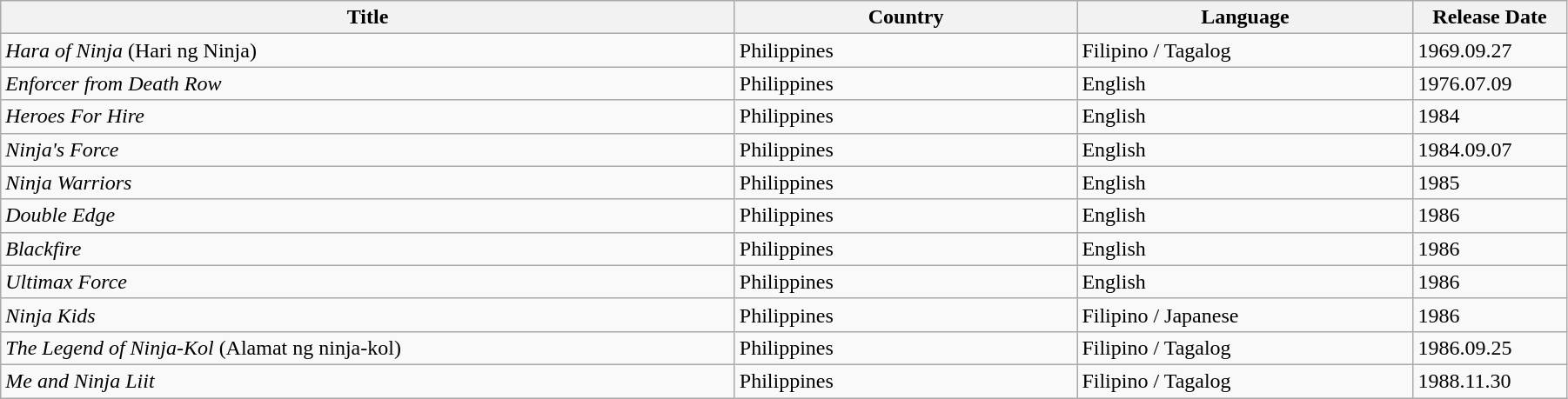<table class="wikitable">
<tr>
<th width="555">Title</th>
<th width="255">Country</th>
<th width="250">Language</th>
<th width="110">Release Date</th>
</tr>
<tr>
<td><em>Hara of Ninja</em> (Hari ng Ninja)</td>
<td>Philippines</td>
<td>Filipino / Tagalog</td>
<td>1969.09.27</td>
</tr>
<tr>
<td><em>Enforcer from Death Row</em> </td>
<td>Philippines</td>
<td>English</td>
<td>1976.07.09</td>
</tr>
<tr>
<td><em>Heroes For Hire</em></td>
<td>Philippines</td>
<td>English</td>
<td>1984</td>
</tr>
<tr>
<td><em>Ninja's Force</em></td>
<td>Philippines</td>
<td>English</td>
<td>1984.09.07</td>
</tr>
<tr>
<td><em>Ninja Warriors</em></td>
<td>Philippines</td>
<td>English</td>
<td>1985</td>
</tr>
<tr>
<td><em>Double Edge</em></td>
<td>Philippines</td>
<td>English</td>
<td>1986</td>
</tr>
<tr>
<td><em>Blackfire</em></td>
<td>Philippines</td>
<td>English</td>
<td>1986</td>
</tr>
<tr>
<td><em>Ultimax Force</em></td>
<td>Philippines</td>
<td>English</td>
<td>1986</td>
</tr>
<tr>
<td><em>Ninja Kids</em></td>
<td>Philippines</td>
<td>Filipino / Japanese</td>
<td>1986</td>
</tr>
<tr>
<td><em>The Legend of Ninja-Kol</em> (Alamat ng ninja-kol)</td>
<td>Philippines</td>
<td>Filipino / Tagalog</td>
<td>1986.09.25</td>
</tr>
<tr>
<td><em>Me and Ninja Liit</em></td>
<td>Philippines</td>
<td>Filipino / Tagalog</td>
<td>1988.11.30</td>
</tr>
</table>
